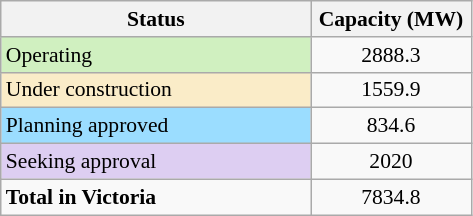<table class="wikitable" style="text-align:left; font-size:90%;">
<tr>
<th scope="col" style="width:200px;">Status</th>
<th scope="col" style="width:100px;">Capacity (MW)</th>
</tr>
<tr>
<td style="background:#D0F0C0;">Operating</td>
<td align=center>2888.3</td>
</tr>
<tr>
<td style="background:#FAECC8;">Under construction</td>
<td align=center>1559.9</td>
</tr>
<tr>
<td style="background:#9BDDFF;">Planning approved</td>
<td align=center>834.6</td>
</tr>
<tr>
<td style="background:#DDCEF2;">Seeking approval</td>
<td align=center>2020</td>
</tr>
<tr>
<td><strong>Total in Victoria</strong></td>
<td align=center>7834.8</td>
</tr>
</table>
